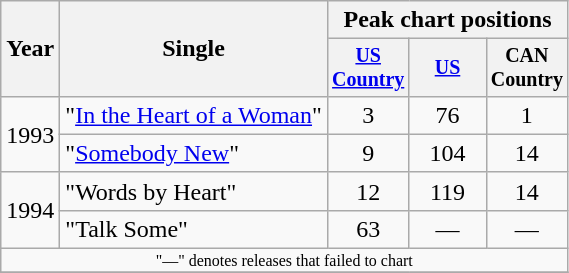<table class="wikitable" style="text-align:center;">
<tr>
<th rowspan="2">Year</th>
<th rowspan="2">Single</th>
<th colspan="3">Peak chart positions</th>
</tr>
<tr style="font-size:smaller;">
<th width="45"><a href='#'>US Country</a></th>
<th width="45"><a href='#'>US</a></th>
<th width="45">CAN Country</th>
</tr>
<tr>
<td rowspan="2">1993</td>
<td align"left">"<a href='#'>In the Heart of a Woman</a>"</td>
<td>3</td>
<td>76</td>
<td>1</td>
</tr>
<tr>
<td align="left">"<a href='#'>Somebody New</a>"</td>
<td>9</td>
<td>104</td>
<td>14</td>
</tr>
<tr>
<td rowspan="2">1994</td>
<td align="left">"Words by Heart"</td>
<td>12</td>
<td>119</td>
<td>14</td>
</tr>
<tr>
<td align="left">"Talk Some"</td>
<td>63</td>
<td>—</td>
<td>—</td>
</tr>
<tr>
<td align="center" colspan="10" style="font-size:8pt">"—" denotes releases that failed to chart</td>
</tr>
<tr>
</tr>
</table>
